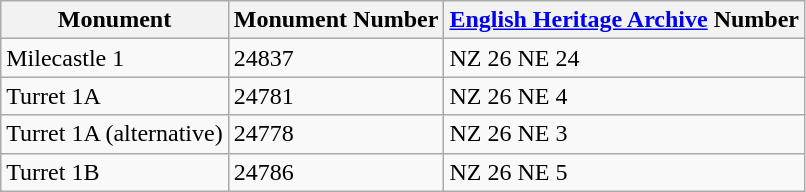<table class="wikitable">
<tr>
<th>Monument</th>
<th>Monument Number</th>
<th><a href='#'>English Heritage Archive</a> Number</th>
</tr>
<tr>
<td>Milecastle 1</td>
<td>24837</td>
<td>NZ 26 NE 24</td>
</tr>
<tr>
<td>Turret 1A</td>
<td>24781</td>
<td>NZ 26 NE 4</td>
</tr>
<tr>
<td>Turret 1A (alternative)</td>
<td>24778</td>
<td>NZ 26 NE 3</td>
</tr>
<tr>
<td>Turret 1B</td>
<td>24786</td>
<td>NZ 26 NE 5</td>
</tr>
</table>
